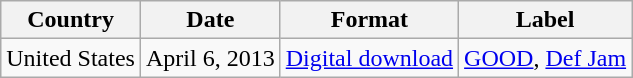<table class="wikitable">
<tr>
<th>Country</th>
<th>Date</th>
<th>Format</th>
<th>Label</th>
</tr>
<tr>
<td rowspan="2">United States</td>
<td>April 6, 2013</td>
<td><a href='#'>Digital download</a></td>
<td rowspan="2"><a href='#'>GOOD</a>, <a href='#'>Def Jam</a></td>
</tr>
</table>
